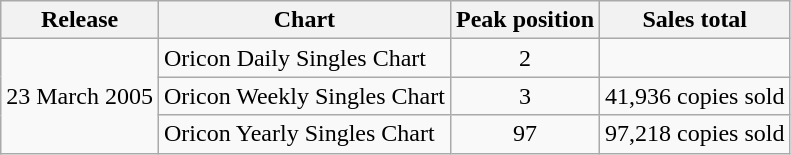<table class="wikitable">
<tr>
<th>Release</th>
<th>Chart</th>
<th>Peak position</th>
<th>Sales total</th>
</tr>
<tr>
<td rowspan="3">23 March 2005</td>
<td>Oricon Daily Singles Chart</td>
<td align="center">2</td>
<td></td>
</tr>
<tr>
<td>Oricon Weekly Singles Chart</td>
<td align="center">3</td>
<td>41,936 copies sold</td>
</tr>
<tr>
<td>Oricon Yearly Singles Chart</td>
<td align="center">97</td>
<td>97,218 copies sold</td>
</tr>
</table>
